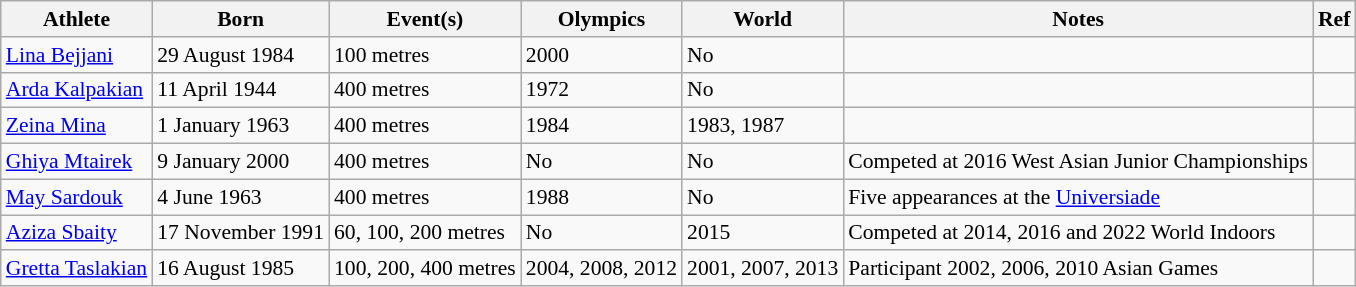<table class=wikitable style=font-size:90%>
<tr>
<th>Athlete</th>
<th>Born</th>
<th>Event(s)</th>
<th>Olympics</th>
<th>World</th>
<th>Notes</th>
<th>Ref</th>
</tr>
<tr>
<td><a href='#'>Lina Bejjani</a></td>
<td>29 August 1984</td>
<td>100 metres</td>
<td>2000</td>
<td>No</td>
<td></td>
<td></td>
</tr>
<tr>
<td><a href='#'>Arda Kalpakian</a></td>
<td>11 April 1944</td>
<td>400 metres</td>
<td>1972</td>
<td>No</td>
<td></td>
<td></td>
</tr>
<tr>
<td><a href='#'>Zeina Mina</a></td>
<td>1 January 1963</td>
<td>400 metres</td>
<td>1984</td>
<td>1983, 1987</td>
<td></td>
<td></td>
</tr>
<tr>
<td><a href='#'>Ghiya Mtairek</a></td>
<td>9 January 2000</td>
<td>400 metres</td>
<td>No</td>
<td>No</td>
<td>Competed at 2016 West Asian Junior Championships</td>
<td></td>
</tr>
<tr>
<td><a href='#'>May Sardouk</a></td>
<td>4 June 1963</td>
<td>400 metres</td>
<td>1988</td>
<td>No</td>
<td>Five appearances at the <a href='#'>Universiade</a></td>
<td></td>
</tr>
<tr>
<td><a href='#'>Aziza Sbaity</a></td>
<td>17 November 1991</td>
<td>60, 100, 200 metres</td>
<td>No</td>
<td>2015</td>
<td>Competed at 2014, 2016 and 2022 World Indoors</td>
<td></td>
</tr>
<tr>
<td><a href='#'>Gretta Taslakian</a></td>
<td>16 August 1985</td>
<td>100, 200, 400 metres</td>
<td>2004, 2008, 2012</td>
<td>2001, 2007, 2013</td>
<td>Participant 2002, 2006, 2010 Asian Games</td>
<td></td>
</tr>
</table>
